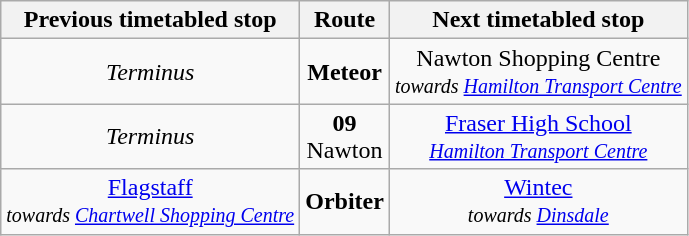<table class="wikitable">
<tr>
<th>Previous timetabled stop</th>
<th>Route</th>
<th>Next timetabled stop</th>
</tr>
<tr>
<td align="center"><em>Terminus</em></td>
<td align="center"><span><strong>Meteor</strong></span><br></td>
<td align="center">Nawton Shopping Centre <br><small><em>towards <a href='#'>Hamilton Transport Centre</a></em></small></td>
</tr>
<tr>
<td align="center"><em>Terminus</em></td>
<td align="center"><span><strong>09</strong></span><br>Nawton</td>
<td align="center"><a href='#'>Fraser High School</a> <br><small><em><a href='#'>Hamilton Transport Centre</a></em></small></td>
</tr>
<tr>
<td align="center"><a href='#'>Flagstaff</a> <br><small><em>towards <a href='#'>Chartwell Shopping Centre</a></em></small></td>
<td align="center"><span><strong>Orbiter</strong></span><br></td>
<td align="center"><a href='#'>Wintec</a> <br><small><em>towards <a href='#'>Dinsdale</a></em></small></td>
</tr>
</table>
